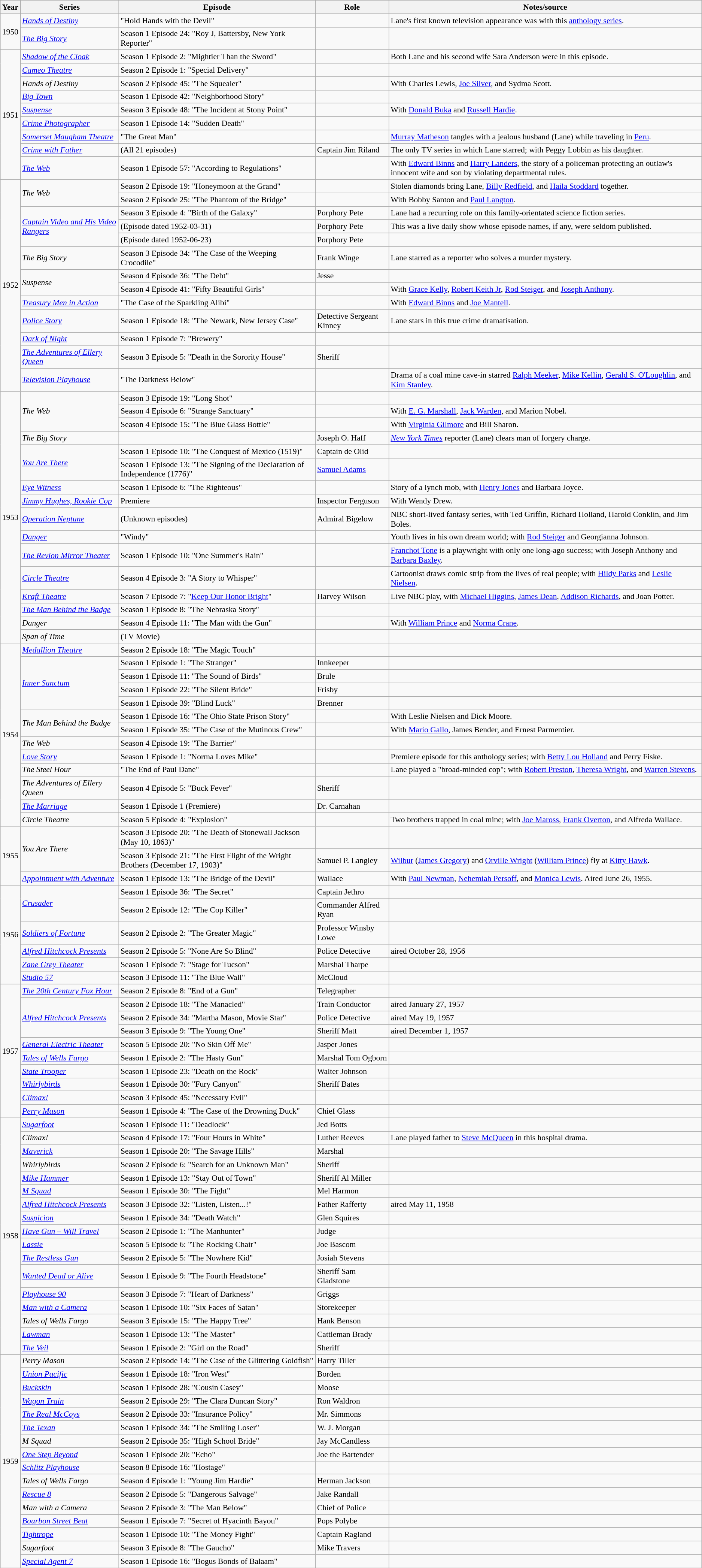<table class="wikitable sortable plainrowheaders" style="font-size: 90%">
<tr>
<th scope="col">Year</th>
<th scope="col">Series</th>
<th scope="col">Episode</th>
<th scope="col">Role</th>
<th scope="col">Notes/source</th>
</tr>
<tr>
<td rowspan=2>1950</td>
<td><em><a href='#'>Hands of Destiny</a></em></td>
<td>"Hold Hands with the Devil"</td>
<td></td>
<td>Lane's first known television appearance was with this <a href='#'>anthology series</a>.</td>
</tr>
<tr>
<td><em><a href='#'>The Big Story</a></em></td>
<td>Season 1 Episode 24: "Roy J, Battersby, New York Reporter"</td>
<td></td>
<td></td>
</tr>
<tr>
<td rowspan=9>1951</td>
<td><em><a href='#'>Shadow of the Cloak</a></em></td>
<td>Season 1 Episode 2: "Mightier Than the Sword"</td>
<td></td>
<td>Both Lane and his second wife Sara Anderson were in this episode.</td>
</tr>
<tr>
<td><em><a href='#'>Cameo Theatre</a></em></td>
<td>Season 2 Episode 1: "Special Delivery"</td>
<td></td>
<td></td>
</tr>
<tr>
<td><em>Hands of Destiny</em></td>
<td>Season 2 Episode 45: "The Squealer"</td>
<td></td>
<td>With Charles Lewis, <a href='#'>Joe Silver</a>, and Sydma Scott.</td>
</tr>
<tr>
<td><em><a href='#'>Big Town</a></em></td>
<td>Season 1 Episode 42: "Neighborhood Story"</td>
<td></td>
<td></td>
</tr>
<tr>
<td><em><a href='#'>Suspense</a></em></td>
<td>Season 3 Episode 48: "The Incident at Stony Point"</td>
<td></td>
<td>With <a href='#'>Donald Buka</a> and <a href='#'>Russell Hardie</a>.</td>
</tr>
<tr>
<td><em><a href='#'>Crime Photographer</a></em></td>
<td>Season 1 Episode 14: "Sudden Death"</td>
<td></td>
<td></td>
</tr>
<tr>
<td><em><a href='#'>Somerset Maugham Theatre</a></em></td>
<td>"The Great Man"</td>
<td></td>
<td><a href='#'>Murray Matheson</a> tangles with a jealous husband (Lane) while traveling in <a href='#'>Peru</a>.</td>
</tr>
<tr>
<td><em><a href='#'>Crime with Father</a></em></td>
<td>(All 21 episodes)</td>
<td>Captain Jim Riland</td>
<td>The only TV series in which Lane starred; with Peggy Lobbin as his daughter.</td>
</tr>
<tr>
<td><em><a href='#'>The Web</a></em></td>
<td>Season 1 Episode 57: "According to Regulations"</td>
<td></td>
<td>With <a href='#'>Edward Binns</a> and <a href='#'>Harry Landers</a>, the story of a policeman protecting an outlaw's innocent wife and son by violating departmental rules.</td>
</tr>
<tr>
<td rowspan=13>1952</td>
<td rowspan=2><em>The Web</em></td>
<td>Season 2 Episode 19: "Honeymoon at the Grand"</td>
<td></td>
<td>Stolen diamonds bring Lane, <a href='#'>Billy Redfield</a>, and <a href='#'>Haila Stoddard</a> together.</td>
</tr>
<tr>
<td>Season 2 Episode 25: "The Phantom of the Bridge"</td>
<td></td>
<td>With Bobby Santon and <a href='#'>Paul Langton</a>.</td>
</tr>
<tr>
<td rowspan=3><em><a href='#'>Captain Video and His Video Rangers</a></em></td>
<td>Season 3 Episode 4: "Birth of the Galaxy"</td>
<td>Porphory Pete</td>
<td>Lane had a recurring role on this family-orientated science fiction series.</td>
</tr>
<tr>
<td>(Episode dated 1952-03-31)</td>
<td>Porphory Pete</td>
<td>This was a live daily show whose episode names, if any, were seldom published.</td>
</tr>
<tr>
<td>(Episode dated 1952-06-23)</td>
<td>Porphory Pete</td>
<td></td>
</tr>
<tr>
<td><em>The Big Story</em></td>
<td>Season 3 Episode 34: "The Case of the Weeping Crocodile"</td>
<td>Frank Winge</td>
<td>Lane starred as a reporter who solves a murder mystery.</td>
</tr>
<tr>
<td rowspan=2><em>Suspense</em></td>
<td>Season 4 Episode 36: "The Debt"</td>
<td>Jesse</td>
<td></td>
</tr>
<tr>
<td>Season 4 Episode 41: "Fifty Beautiful Girls"</td>
<td></td>
<td>With <a href='#'>Grace Kelly</a>, <a href='#'>Robert Keith Jr</a>, <a href='#'>Rod Steiger</a>, and <a href='#'>Joseph Anthony</a>.</td>
</tr>
<tr>
<td><em><a href='#'>Treasury Men in Action</a></em></td>
<td>"The Case of the Sparkling Alibi"</td>
<td></td>
<td>With <a href='#'>Edward Binns</a> and <a href='#'>Joe Mantell</a>.</td>
</tr>
<tr>
<td><em><a href='#'>Police Story</a></em></td>
<td>Season 1 Episode 18: "The Newark, New Jersey Case"</td>
<td>Detective Sergeant Kinney</td>
<td>Lane stars in this true crime dramatisation.</td>
</tr>
<tr>
<td><em><a href='#'>Dark of Night</a></em></td>
<td>Season 1 Episode 7: "Brewery"</td>
<td></td>
<td></td>
</tr>
<tr>
<td><em><a href='#'>The Adventures of Ellery Queen</a></em></td>
<td>Season 3 Episode 5: "Death in the Sorority House"</td>
<td>Sheriff</td>
<td></td>
</tr>
<tr>
<td><em><a href='#'>Television Playhouse</a></em></td>
<td>"The Darkness Below"</td>
<td></td>
<td>Drama of a coal mine cave-in starred <a href='#'>Ralph Meeker</a>, <a href='#'>Mike Kellin</a>, <a href='#'>Gerald S. O'Loughlin</a>, and <a href='#'>Kim Stanley</a>.</td>
</tr>
<tr>
<td rowspan=16>1953</td>
<td rowspan=3><em>The Web</em></td>
<td>Season 3 Episode 19: "Long Shot"</td>
<td></td>
<td></td>
</tr>
<tr>
<td>Season 4 Episode 6: "Strange Sanctuary"</td>
<td></td>
<td>With <a href='#'>E. G. Marshall</a>, <a href='#'>Jack Warden</a>, and Marion Nobel.</td>
</tr>
<tr>
<td>Season 4 Episode 15: "The Blue Glass Bottle"</td>
<td></td>
<td>With <a href='#'>Virginia Gilmore</a> and Bill Sharon.</td>
</tr>
<tr>
<td><em>The Big Story</em></td>
<td></td>
<td>Joseph O. Haff</td>
<td><em><a href='#'>New York Times</a></em> reporter (Lane) clears man of forgery charge.</td>
</tr>
<tr>
<td rowspan=2><em><a href='#'>You Are There</a></em></td>
<td>Season 1 Episode 10: "The Conquest of Mexico (1519)"</td>
<td>Captain de Olid</td>
<td></td>
</tr>
<tr>
<td>Season 1 Episode 13: "The Signing of the Declaration of Independence (1776)"</td>
<td><a href='#'>Samuel Adams</a></td>
<td></td>
</tr>
<tr>
<td><em><a href='#'>Eye Witness</a></em></td>
<td>Season 1 Episode 6: "The Righteous"</td>
<td></td>
<td>Story of a lynch mob, with <a href='#'>Henry Jones</a> and Barbara Joyce.</td>
</tr>
<tr>
<td><em><a href='#'>Jimmy Hughes, Rookie Cop</a></em></td>
<td>Premiere</td>
<td>Inspector Ferguson</td>
<td>With Wendy Drew.</td>
</tr>
<tr>
<td><em><a href='#'>Operation Neptune</a></em></td>
<td>(Unknown episodes)</td>
<td>Admiral Bigelow</td>
<td>NBC short-lived fantasy series, with Ted Griffin, Richard Holland, Harold Conklin, and Jim Boles.</td>
</tr>
<tr>
<td><em><a href='#'>Danger</a></em></td>
<td>"Windy"</td>
<td></td>
<td>Youth lives in his own dream world; with <a href='#'>Rod Steiger</a> and Georgianna Johnson.</td>
</tr>
<tr>
<td><em><a href='#'>The Revlon Mirror Theater</a></em></td>
<td>Season 1 Episode 10: "One Summer's Rain"</td>
<td></td>
<td><a href='#'>Franchot Tone</a> is a playwright with only one long-ago success; with Joseph Anthony and <a href='#'>Barbara Baxley</a>.</td>
</tr>
<tr>
<td><em><a href='#'>Circle Theatre</a></em></td>
<td>Season 4 Episode 3: "A Story to Whisper"</td>
<td></td>
<td>Cartoonist draws comic strip from the lives of real people; with <a href='#'>Hildy Parks</a> and <a href='#'>Leslie Nielsen</a>.</td>
</tr>
<tr>
<td><em><a href='#'>Kraft Theatre</a></em></td>
<td>Season 7 Episode 7: "<a href='#'>Keep Our Honor Bright</a>"</td>
<td>Harvey Wilson</td>
<td>Live NBC play, with <a href='#'>Michael Higgins</a>, <a href='#'>James Dean</a>, <a href='#'>Addison Richards</a>, and Joan Potter.</td>
</tr>
<tr>
<td><em><a href='#'>The Man Behind the Badge</a></em></td>
<td>Season 1 Episode 8: "The Nebraska Story"</td>
<td></td>
<td></td>
</tr>
<tr>
<td><em>Danger</em></td>
<td>Season 4 Episode 11: "The Man with the Gun"</td>
<td></td>
<td>With <a href='#'>William Prince</a> and <a href='#'>Norma Crane</a>.</td>
</tr>
<tr>
<td><em>Span of Time</em></td>
<td>(TV Movie)</td>
<td></td>
<td></td>
</tr>
<tr>
<td rowspan=13>1954</td>
<td><em><a href='#'>Medallion Theatre</a></em></td>
<td>Season 2 Episode 18: "The Magic Touch"</td>
<td></td>
<td></td>
</tr>
<tr>
<td rowspan=4><em><a href='#'>Inner Sanctum</a></em></td>
<td>Season 1 Episode 1: "The Stranger"</td>
<td>Innkeeper</td>
<td></td>
</tr>
<tr>
<td>Season 1 Episode 11: "The Sound of Birds"</td>
<td>Brule</td>
<td></td>
</tr>
<tr>
<td>Season 1 Episode 22: "The Silent Bride"</td>
<td>Frisby</td>
<td></td>
</tr>
<tr>
<td>Season 1 Episode 39: "Blind Luck"</td>
<td>Brenner</td>
<td></td>
</tr>
<tr>
<td rowspan=2><em>The Man Behind the Badge</em></td>
<td>Season 1 Episode 16: "The Ohio State Prison Story"</td>
<td></td>
<td>With Leslie Nielsen and Dick Moore.</td>
</tr>
<tr>
<td>Season 1 Episode 35: "The Case of the Mutinous Crew"</td>
<td></td>
<td>With <a href='#'>Mario Gallo</a>, James Bender, and Ernest Parmentier.</td>
</tr>
<tr>
<td><em>The Web</em></td>
<td>Season 4 Episode 19: "The Barrier"</td>
<td></td>
<td></td>
</tr>
<tr>
<td><em><a href='#'>Love Story</a></em></td>
<td>Season 1 Episode 1: "Norma Loves Mike"</td>
<td></td>
<td>Premiere episode for this anthology series; with <a href='#'>Betty Lou Holland</a> and Perry Fiske.</td>
</tr>
<tr>
<td><em>The Steel Hour</em></td>
<td>"The End of Paul Dane"</td>
<td></td>
<td>Lane played a "broad-minded cop"; with <a href='#'>Robert Preston</a>, <a href='#'>Theresa Wright</a>, and <a href='#'>Warren Stevens</a>.</td>
</tr>
<tr>
<td><em>The Adventures of Ellery Queen</em></td>
<td>Season 4 Episode 5: "Buck Fever"</td>
<td>Sheriff</td>
<td></td>
</tr>
<tr>
<td><em><a href='#'>The Marriage</a></em></td>
<td>Season 1 Episode 1 (Premiere)</td>
<td>Dr. Carnahan</td>
<td></td>
</tr>
<tr>
<td><em>Circle Theatre</em></td>
<td>Season 5 Episode 4: "Explosion"</td>
<td></td>
<td>Two brothers trapped in coal mine; with <a href='#'>Joe Maross</a>, <a href='#'>Frank Overton</a>, and Alfreda Wallace.</td>
</tr>
<tr>
<td rowspan=3>1955</td>
<td rowspan=2><em>You Are There</em></td>
<td>Season 3 Episode 20: "The Death of Stonewall Jackson (May 10, 1863)"</td>
<td></td>
<td></td>
</tr>
<tr>
<td>Season 3 Episode 21: "The First Flight of the Wright Brothers (December 17, 1903)"</td>
<td>Samuel P. Langley</td>
<td><a href='#'>Wilbur</a> (<a href='#'>James Gregory</a>) and <a href='#'>Orville Wright</a> (<a href='#'>William Prince</a>) fly at <a href='#'>Kitty Hawk</a>.</td>
</tr>
<tr>
<td><em><a href='#'>Appointment with Adventure</a></em></td>
<td>Season 1 Episode 13: "The Bridge of the Devil"</td>
<td>Wallace</td>
<td>With <a href='#'>Paul Newman</a>, <a href='#'>Nehemiah Persoff</a>, and <a href='#'>Monica Lewis</a>. Aired June 26, 1955.</td>
</tr>
<tr>
<td rowspan=6>1956</td>
<td rowspan=2><em><a href='#'>Crusader</a></em></td>
<td>Season 1 Episode 36: "The Secret"</td>
<td>Captain Jethro</td>
<td></td>
</tr>
<tr>
<td>Season 2 Episode 12: "The Cop Killer"</td>
<td>Commander Alfred Ryan</td>
<td></td>
</tr>
<tr>
<td><em><a href='#'>Soldiers of Fortune</a></em></td>
<td>Season 2 Episode 2: "The Greater Magic"</td>
<td>Professor Winsby Lowe</td>
<td></td>
</tr>
<tr>
<td><em><a href='#'>Alfred Hitchcock Presents</a></em></td>
<td>Season 2 Episode 5: "None Are So Blind"</td>
<td>Police Detective</td>
<td>aired October 28, 1956</td>
</tr>
<tr>
<td><em><a href='#'>Zane Grey Theater</a></em></td>
<td>Season 1 Episode 7: "Stage for Tucson"</td>
<td>Marshal Tharpe</td>
<td></td>
</tr>
<tr>
<td><em><a href='#'>Studio 57</a></em></td>
<td>Season 3 Episode 11: "The Blue Wall"</td>
<td>McCloud</td>
<td></td>
</tr>
<tr>
<td rowspan=10>1957</td>
<td><em><a href='#'>The 20th Century Fox Hour</a></em></td>
<td>Season 2 Episode 8: "End of a Gun"</td>
<td>Telegrapher</td>
<td></td>
</tr>
<tr>
<td rowspan=3><em><a href='#'>Alfred Hitchcock Presents</a></em></td>
<td>Season 2 Episode 18: "The Manacled"</td>
<td>Train Conductor</td>
<td>aired January 27, 1957</td>
</tr>
<tr>
<td>Season 2 Episode 34: "Martha Mason, Movie Star"</td>
<td>Police Detective</td>
<td>aired May 19, 1957</td>
</tr>
<tr>
<td>Season 3 Episode 9: "The Young One"</td>
<td>Sheriff Matt</td>
<td>aired December 1, 1957</td>
</tr>
<tr>
<td><em><a href='#'>General Electric Theater</a></em></td>
<td>Season 5 Episode 20: "No Skin Off Me"</td>
<td>Jasper Jones</td>
<td></td>
</tr>
<tr>
<td><em><a href='#'>Tales of Wells Fargo</a></em></td>
<td>Season 1 Episode 2: "The Hasty Gun"</td>
<td>Marshal Tom Ogborn</td>
<td></td>
</tr>
<tr>
<td><em><a href='#'>State Trooper</a></em></td>
<td>Season 1 Episode 23: "Death on the Rock"</td>
<td>Walter Johnson</td>
<td></td>
</tr>
<tr>
<td><em><a href='#'>Whirlybirds</a></em></td>
<td>Season 1 Episode 30: "Fury Canyon"</td>
<td>Sheriff Bates</td>
<td></td>
</tr>
<tr>
<td><em><a href='#'>Climax!</a></em></td>
<td>Season 3 Episode 45: "Necessary Evil"</td>
<td></td>
<td></td>
</tr>
<tr>
<td><em><a href='#'>Perry Mason</a></em></td>
<td>Season 1 Episode 4: "The Case of the Drowning Duck"</td>
<td>Chief Glass</td>
<td></td>
</tr>
<tr>
<td rowspan=17>1958</td>
<td><em><a href='#'>Sugarfoot</a></em></td>
<td>Season 1 Episode 11: "Deadlock"</td>
<td>Jed Botts</td>
<td></td>
</tr>
<tr>
<td><em>Climax!</em></td>
<td>Season 4 Episode 17: "Four Hours in White"</td>
<td>Luther Reeves</td>
<td>Lane played father to <a href='#'>Steve McQueen</a> in this hospital drama.</td>
</tr>
<tr>
<td><em><a href='#'>Maverick</a></em></td>
<td>Season 1 Episode 20: "The Savage Hills"</td>
<td>Marshal</td>
<td></td>
</tr>
<tr>
<td><em>Whirlybirds</em></td>
<td>Season 2 Episode 6: "Search for an Unknown Man"</td>
<td>Sheriff</td>
<td></td>
</tr>
<tr>
<td><em><a href='#'>Mike Hammer</a></em></td>
<td>Season 1 Episode 13: "Stay Out of Town"</td>
<td>Sheriff Al Miller</td>
<td></td>
</tr>
<tr>
<td><em><a href='#'>M Squad</a></em></td>
<td>Season 1 Episode 30: "The Fight"</td>
<td>Mel Harmon</td>
<td></td>
</tr>
<tr>
<td><em><a href='#'>Alfred Hitchcock Presents</a></em></td>
<td>Season 3 Episode 32: "Listen, Listen...!"</td>
<td>Father Rafferty</td>
<td>aired May 11, 1958</td>
</tr>
<tr>
<td><em><a href='#'>Suspicion</a></em></td>
<td>Season 1 Episode 34: "Death Watch"</td>
<td>Glen Squires</td>
<td></td>
</tr>
<tr>
<td><em><a href='#'>Have Gun – Will Travel</a></em></td>
<td>Season 2 Episode 1: "The Manhunter"</td>
<td>Judge</td>
<td></td>
</tr>
<tr>
<td><em><a href='#'>Lassie</a></em></td>
<td>Season 5 Episode 6: "The Rocking Chair"</td>
<td>Joe Bascom</td>
<td></td>
</tr>
<tr>
<td><em><a href='#'>The Restless Gun</a></em></td>
<td>Season 2 Episode 5: "The Nowhere Kid"</td>
<td>Josiah Stevens</td>
<td></td>
</tr>
<tr>
<td><em><a href='#'>Wanted Dead or Alive</a></em></td>
<td>Season 1 Episode 9: "The Fourth Headstone"</td>
<td>Sheriff Sam Gladstone</td>
<td></td>
</tr>
<tr>
<td><em><a href='#'>Playhouse 90</a></em></td>
<td>Season 3 Episode 7: "Heart of Darkness"</td>
<td>Griggs</td>
<td></td>
</tr>
<tr>
<td><em><a href='#'>Man with a Camera</a></em></td>
<td>Season 1 Episode 10: "Six Faces of Satan"</td>
<td>Storekeeper</td>
<td></td>
</tr>
<tr>
<td><em>Tales of Wells Fargo</em></td>
<td>Season 3 Episode 15: "The Happy Tree"</td>
<td>Hank Benson</td>
<td></td>
</tr>
<tr>
<td><em><a href='#'>Lawman</a></em></td>
<td>Season 1 Episode 13: "The Master"</td>
<td>Cattleman Brady</td>
<td></td>
</tr>
<tr>
<td><em><a href='#'>The Veil</a></em></td>
<td>Season 1 Episode 2: "Girl on the Road"</td>
<td>Sheriff</td>
<td></td>
</tr>
<tr>
<td rowspan=16>1959</td>
<td><em>Perry Mason</em></td>
<td>Season 2 Episode 14: "The Case of the Glittering Goldfish"</td>
<td>Harry Tiller</td>
<td></td>
</tr>
<tr>
<td><em><a href='#'>Union Pacific</a></em></td>
<td>Season 1 Episode 18: "Iron West"</td>
<td>Borden</td>
<td></td>
</tr>
<tr>
<td><em><a href='#'>Buckskin</a></em></td>
<td>Season 1 Episode 28: "Cousin Casey"</td>
<td>Moose</td>
<td></td>
</tr>
<tr>
<td><em><a href='#'>Wagon Train</a></em></td>
<td>Season 2 Episode 29: "The Clara Duncan Story"</td>
<td>Ron Waldron</td>
<td></td>
</tr>
<tr>
<td><em><a href='#'>The Real McCoys</a></em></td>
<td>Season 2 Episode 33: "Insurance Policy"</td>
<td>Mr. Simmons</td>
<td></td>
</tr>
<tr>
<td><em><a href='#'>The Texan</a></em></td>
<td>Season 1 Episode 34: "The Smiling Loser"</td>
<td>W. J. Morgan</td>
<td></td>
</tr>
<tr>
<td><em>M Squad</em></td>
<td>Season 2 Episode 35: "High School Bride"</td>
<td>Jay McCandless</td>
<td></td>
</tr>
<tr>
<td><em><a href='#'>One Step Beyond</a></em></td>
<td>Season 1 Episode 20: "Echo"</td>
<td>Joe the Bartender</td>
<td></td>
</tr>
<tr>
<td><em><a href='#'>Schlitz Playhouse</a></em></td>
<td>Season 8 Episode 16: "Hostage"</td>
<td></td>
<td></td>
</tr>
<tr>
<td><em>Tales of Wells Fargo</em></td>
<td>Season 4 Episode 1: "Young Jim Hardie"</td>
<td>Herman Jackson</td>
<td></td>
</tr>
<tr>
<td><em><a href='#'>Rescue 8</a></em></td>
<td>Season 2 Episode 5: "Dangerous Salvage"</td>
<td>Jake Randall</td>
<td></td>
</tr>
<tr>
<td><em>Man with a Camera</em></td>
<td>Season 2 Episode 3: "The Man Below"</td>
<td>Chief of Police</td>
<td></td>
</tr>
<tr>
<td><em><a href='#'>Bourbon Street Beat</a></em></td>
<td>Season 1 Episode 7: "Secret of Hyacinth Bayou"</td>
<td>Pops Polybe</td>
<td></td>
</tr>
<tr>
<td><em><a href='#'>Tightrope</a></em></td>
<td>Season 1 Episode 10: "The Money Fight"</td>
<td>Captain Ragland</td>
<td></td>
</tr>
<tr>
<td><em>Sugarfoot</em></td>
<td>Season 3 Episode 8: "The Gaucho"</td>
<td>Mike Travers</td>
<td></td>
</tr>
<tr>
<td><em><a href='#'>Special Agent 7</a></em></td>
<td>Season 1 Episode 16: "Bogus Bonds of Balaam"</td>
<td></td>
<td></td>
</tr>
<tr>
</tr>
</table>
